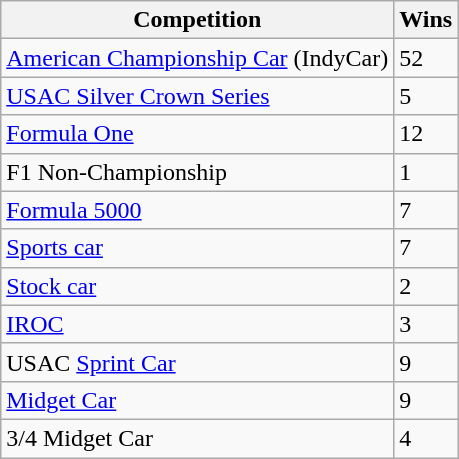<table class="wikitable">
<tr>
<th>Competition</th>
<th>Wins</th>
</tr>
<tr>
<td><a href='#'>American Championship Car</a> (IndyCar)</td>
<td>52</td>
</tr>
<tr>
<td><a href='#'>USAC Silver Crown Series</a></td>
<td>5</td>
</tr>
<tr>
<td><a href='#'>Formula One</a></td>
<td>12</td>
</tr>
<tr>
<td>F1 Non-Championship</td>
<td>1</td>
</tr>
<tr>
<td><a href='#'>Formula 5000</a></td>
<td>7</td>
</tr>
<tr>
<td><a href='#'>Sports car</a></td>
<td>7</td>
</tr>
<tr>
<td><a href='#'>Stock car</a></td>
<td>2</td>
</tr>
<tr>
<td><a href='#'>IROC</a></td>
<td>3</td>
</tr>
<tr>
<td>USAC <a href='#'>Sprint Car</a></td>
<td>9</td>
</tr>
<tr>
<td><a href='#'>Midget Car</a></td>
<td>9</td>
</tr>
<tr>
<td>3/4 Midget Car</td>
<td>4</td>
</tr>
</table>
